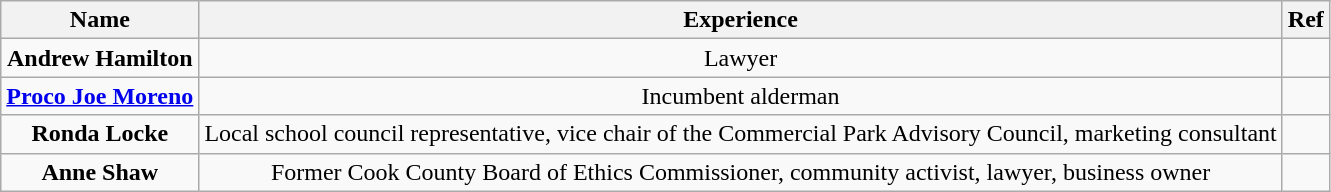<table class="wikitable" style="text-align:center">
<tr>
<th>Name</th>
<th>Experience</th>
<th>Ref</th>
</tr>
<tr>
<td><strong>Andrew Hamilton</strong></td>
<td>Lawyer</td>
<td></td>
</tr>
<tr>
<td><strong><a href='#'>Proco Joe Moreno</a></strong></td>
<td>Incumbent alderman</td>
<td></td>
</tr>
<tr>
<td><strong>Ronda Locke</strong></td>
<td>Local school council representative, vice chair of the Commercial Park Advisory Council, marketing consultant</td>
<td></td>
</tr>
<tr>
<td><strong>Anne Shaw</strong></td>
<td>Former Cook County Board of Ethics Commissioner, community activist, lawyer, business owner</td>
<td></td>
</tr>
</table>
